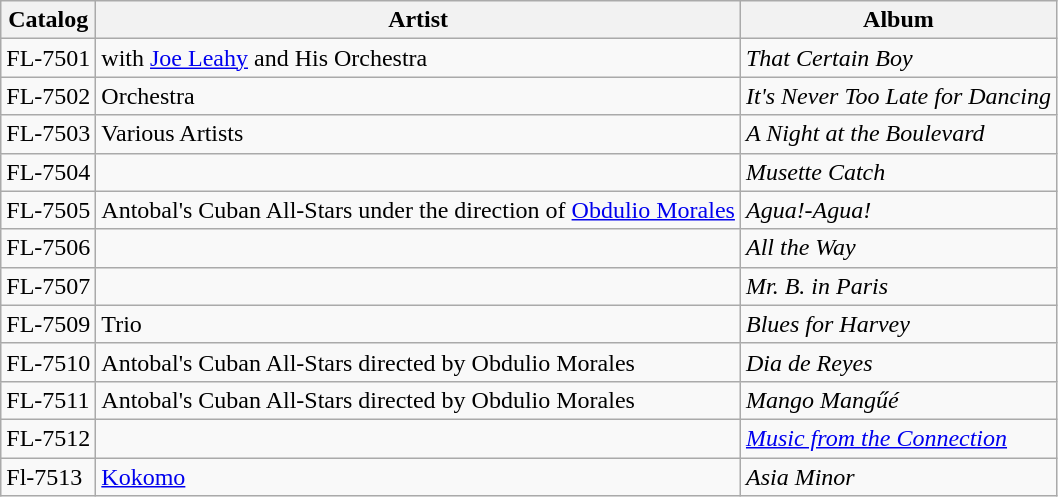<table class="wikitable sortable">
<tr>
<th>Catalog</th>
<th>Artist</th>
<th>Album</th>
</tr>
<tr>
<td>FL-7501</td>
<td> with <a href='#'>Joe Leahy</a> and His Orchestra</td>
<td><em>That Certain Boy</em></td>
</tr>
<tr>
<td>FL-7502</td>
<td> Orchestra</td>
<td><em>It's Never Too Late for Dancing</em></td>
</tr>
<tr>
<td>FL-7503</td>
<td>Various Artists</td>
<td><em>A Night at the Boulevard</em></td>
</tr>
<tr>
<td>FL-7504</td>
<td></td>
<td><em>Musette Catch</em></td>
</tr>
<tr>
<td>FL-7505</td>
<td>Antobal's Cuban All-Stars under the direction of <a href='#'>Obdulio Morales</a></td>
<td><em>Agua!-Agua!</em></td>
</tr>
<tr>
<td>FL-7506</td>
<td></td>
<td><em>All the Way</em></td>
</tr>
<tr>
<td>FL-7507</td>
<td></td>
<td><em>Mr. B. in Paris</em></td>
</tr>
<tr>
<td>FL-7509</td>
<td> Trio</td>
<td><em>Blues for Harvey</em></td>
</tr>
<tr>
<td>FL-7510</td>
<td>Antobal's Cuban All-Stars directed by Obdulio Morales</td>
<td><em>Dia de Reyes</em></td>
</tr>
<tr>
<td>FL-7511</td>
<td>Antobal's Cuban All-Stars directed by Obdulio Morales</td>
<td><em>Mango Mangűé</em></td>
</tr>
<tr>
<td>FL-7512</td>
<td></td>
<td><em><a href='#'>Music from the Connection</a></em></td>
</tr>
<tr>
<td>Fl-7513</td>
<td><a href='#'>Kokomo</a></td>
<td><em>Asia Minor</em></td>
</tr>
</table>
